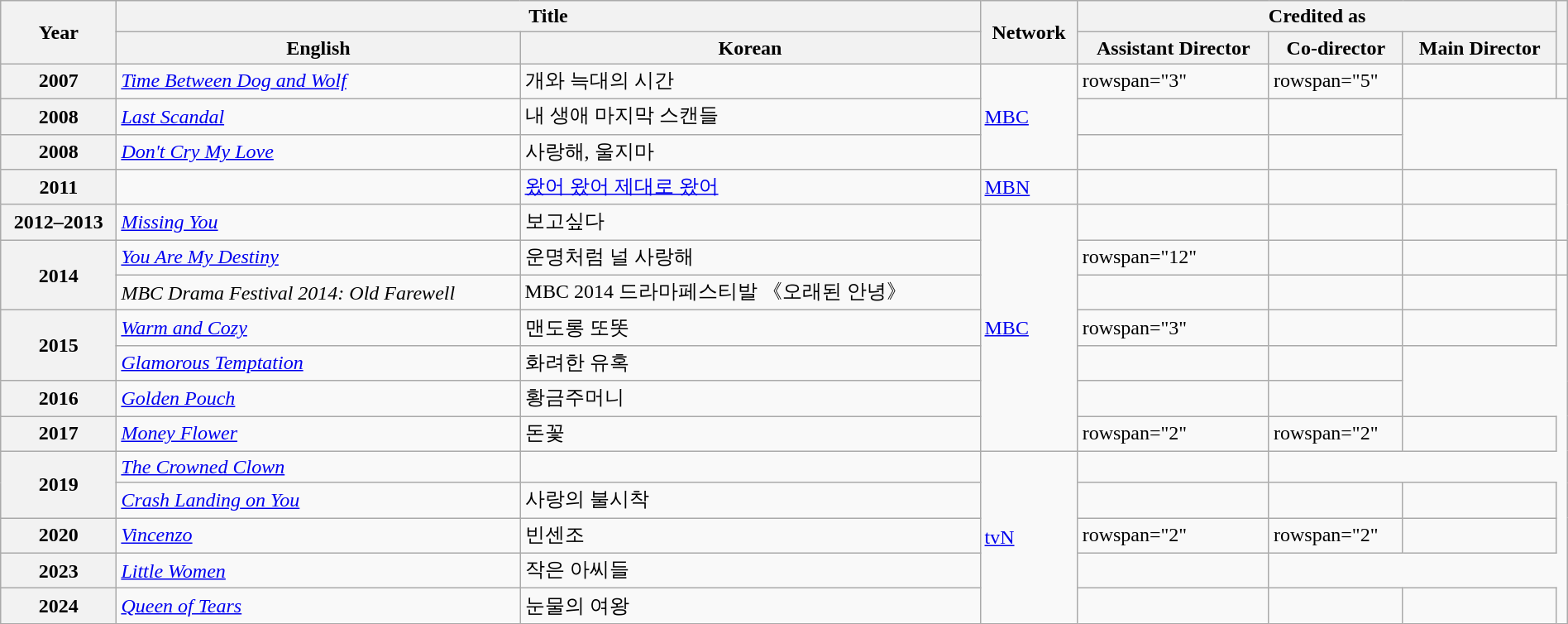<table class="wikitable sortable plainrowheaders" style="text-align:left; font-size:100%; padding:0 auto; width:100%; margin:auto">
<tr>
<th rowspan="2" scope="col">Year</th>
<th colspan="2" scope="col">Title</th>
<th rowspan="2" scope="col">Network</th>
<th colspan="3" scope="col">Credited as</th>
<th rowspan="2" scope="col" class="unsortable"></th>
</tr>
<tr>
<th>English</th>
<th>Korean</th>
<th class="unsortable">Assistant Director</th>
<th class="unsortable">Co-director</th>
<th class="unsortable">Main Director</th>
</tr>
<tr>
<th scope="row">2007</th>
<td><em><a href='#'>Time Between Dog and Wolf</a></em></td>
<td>개와 늑대의 시간</td>
<td rowspan="3"><a href='#'>MBC</a></td>
<td>rowspan="3" </td>
<td>rowspan="5" </td>
<td></td>
<td></td>
</tr>
<tr>
<th scope="row">2008</th>
<td><em><a href='#'>Last Scandal</a></em></td>
<td>내 생애 마지막 스캔들</td>
<td></td>
<td></td>
</tr>
<tr>
<th scope="row">2008</th>
<td><em><a href='#'>Don't Cry My Love</a></em></td>
<td>사랑해, 울지마</td>
<td></td>
<td></td>
</tr>
<tr>
<th scope="row">2011</th>
<td><em></em></td>
<td><a href='#'>왔어 왔어 제대로 왔어</a></td>
<td><a href='#'>MBN</a></td>
<td></td>
<td></td>
<td></td>
</tr>
<tr>
<th scope="row">2012–2013</th>
<td><em><a href='#'>Missing You</a></em></td>
<td>보고싶다</td>
<td rowspan="7"><a href='#'>MBC</a></td>
<td></td>
<td></td>
<td></td>
</tr>
<tr>
<th rowspan="2" scope="row">2014</th>
<td><em><a href='#'>You Are My Destiny</a></em></td>
<td>운명처럼 널 사랑해</td>
<td>rowspan="12" </td>
<td></td>
<td></td>
<td></td>
</tr>
<tr>
<td><em>MBC Drama Festival 2014: Old Farewell</em></td>
<td>MBC 2014 드라마페스티발 《오래된 안녕》</td>
<td></td>
<td></td>
<td></td>
</tr>
<tr>
<th rowspan="2" scope="row">2015</th>
<td><em><a href='#'>Warm and Cozy</a></em></td>
<td>맨도롱 또똣</td>
<td>rowspan="3" </td>
<td></td>
<td></td>
</tr>
<tr>
<td><em><a href='#'>Glamorous Temptation</a></em></td>
<td>화려한 유혹</td>
<td></td>
<td></td>
</tr>
<tr>
<th scope="row">2016</th>
<td><em><a href='#'>Golden Pouch</a></em></td>
<td>황금주머니</td>
<td></td>
<td></td>
</tr>
<tr>
<th scope="row">2017</th>
<td><em><a href='#'>Money Flower</a></em></td>
<td>돈꽃</td>
<td>rowspan="2" </td>
<td>rowspan="2" </td>
<td></td>
</tr>
<tr>
<th rowspan="2" scope="row">2019</th>
<td><em><a href='#'>The Crowned Clown</a></em></td>
<td></td>
<td rowspan="5"><a href='#'>tvN</a></td>
<td></td>
</tr>
<tr>
<td><em><a href='#'>Crash Landing on You</a></em></td>
<td>사랑의 불시착</td>
<td></td>
<td></td>
<td></td>
</tr>
<tr>
<th scope="row">2020</th>
<td><em><a href='#'>Vincenzo</a></em></td>
<td>빈센조</td>
<td>rowspan="2" </td>
<td>rowspan="2" </td>
<td></td>
</tr>
<tr>
<th scope="row">2023</th>
<td><em><a href='#'>Little Women</a></em></td>
<td>작은 아씨들</td>
<td></td>
</tr>
<tr>
<th scope="row">2024</th>
<td><em><a href='#'>Queen of Tears</a></em></td>
<td>눈물의 여왕</td>
<td></td>
<td></td>
<td></td>
</tr>
</table>
